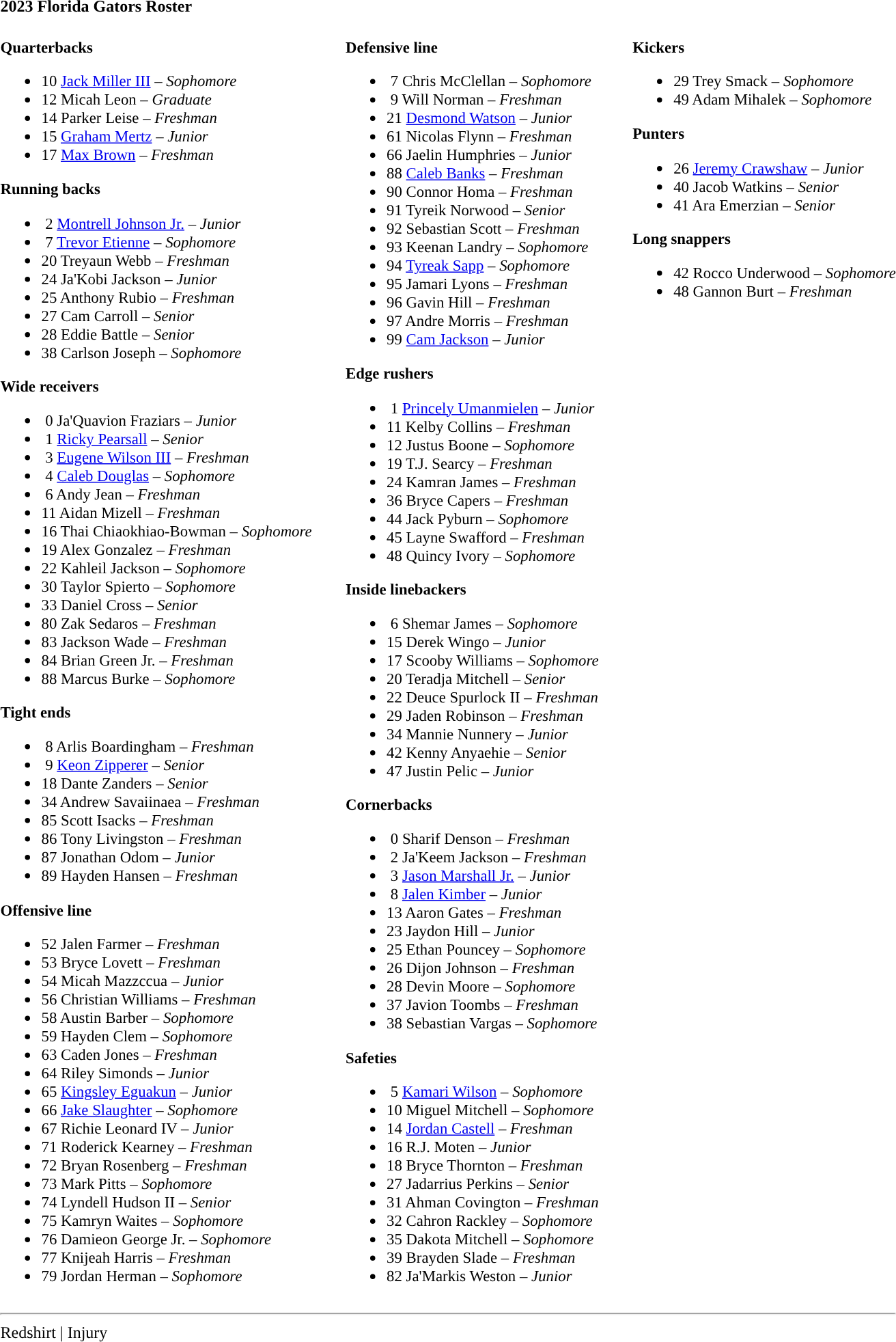<table class="toccolours" style="text-align: left;">
<tr>
<td colspan="9"><strong>2023 Florida Gators Roster</strong></td>
</tr>
<tr>
<td style="font-size: 95%;" valign="top"><br><strong>Quarterbacks</strong><ul><li>10 <a href='#'>Jack Miller III</a> –  <em>Sophomore</em></li><li>12 Micah Leon – <em>Graduate</em></li><li>14 Parker Leise – <em>Freshman</em></li><li>15 <a href='#'>Graham Mertz</a> –  <em>Junior</em></li><li>17 <a href='#'>Max Brown</a> –  <em>Freshman</em></li></ul><strong>Running backs</strong><ul><li> 2 <a href='#'>Montrell Johnson Jr.</a> – <em>Junior</em></li><li> 7 <a href='#'>Trevor Etienne</a> – <em>Sophomore</em></li><li>20 Treyaun Webb – <em>Freshman</em></li><li>24 Ja'Kobi Jackson – <em>Junior</em></li><li>25 Anthony Rubio – <em>Freshman</em></li><li>27 Cam Carroll –   <em>Senior</em></li><li>28 Eddie Battle –  <em>Senior</em></li><li>38 Carlson Joseph –  <em>Sophomore</em></li></ul><strong>Wide receivers</strong><ul><li> 0 Ja'Quavion Fraziars – <em>Junior</em></li><li> 1 <a href='#'>Ricky Pearsall</a> – <em>Senior</em></li><li> 3 <a href='#'>Eugene Wilson III</a> – <em>Freshman</em></li><li> 4 <a href='#'>Caleb Douglas</a> – <em>Sophomore</em></li><li> 6 Andy Jean – <em>Freshman</em></li><li>11 Aidan Mizell – <em>Freshman</em></li><li>16 Thai Chiaokhiao-Bowman – <em>Sophomore</em></li><li>19 Alex Gonzalez –  <em>Freshman</em></li><li>22 Kahleil Jackson –  <em>Sophomore</em></li><li>30 Taylor Spierto –  <em>Sophomore</em></li><li>33 Daniel Cross –  <em>Senior</em></li><li>80 Zak Sedaros –  <em>Freshman</em></li><li>83 Jackson Wade – <em>Freshman</em></li><li>84 Brian Green Jr. – <em>Freshman</em></li><li>88 Marcus Burke –  <em>Sophomore</em></li></ul><strong>Tight ends</strong><ul><li> 8 Arlis Boardingham –  <em>Freshman</em></li><li> 9 <a href='#'>Keon Zipperer</a> –  <em>Senior</em></li><li>18 Dante Zanders –  <em>Senior</em></li><li>34 Andrew Savaiinaea –  <em>Freshman</em></li><li>85 Scott Isacks –  <em>Freshman</em></li><li>86 Tony Livingston – <em>Freshman</em></li><li>87 Jonathan Odom – <em>Junior</em></li><li>89 Hayden Hansen –  <em>Freshman</em></li></ul><strong>Offensive line</strong><ul><li>52 Jalen Farmer –  <em>Freshman</em></li><li>53 Bryce Lovett – <em>Freshman</em></li><li>54 Micah Mazzccua – <em>Junior</em></li><li>56 Christian Williams –  <em>Freshman</em></li><li>58 Austin Barber –  <em>Sophomore</em></li><li>59 Hayden Clem –  <em>Sophomore</em></li><li>63 Caden Jones – <em>Freshman</em></li><li>64 Riley Simonds –  <em>Junior</em></li><li>65 <a href='#'>Kingsley Eguakun</a> –  <em>Junior</em></li><li>66 <a href='#'>Jake Slaughter</a> –  <em>Sophomore</em></li><li>67 Richie Leonard IV – <em>Junior</em></li><li>71 Roderick Kearney – <em>Freshman</em></li><li>72 Bryan Rosenberg – <em>Freshman</em></li><li>73 Mark Pitts –  <em>Sophomore</em></li><li>74 Lyndell Hudson II –  <em>Senior</em></li><li>75 Kamryn Waites –  <em>Sophomore</em></li><li>76 Damieon George Jr. –  <em>Sophomore</em></li><li>77 Knijeah Harris – <em>Freshman</em></li><li>79 Jordan Herman –  <em>Sophomore</em></li></ul></td>
<td width="25"></td>
<td valign="top" style="font-size: 95%;"><br><strong>Defensive line</strong><ul><li> 7 Chris McClellan – <em>Sophomore</em></li><li> 9 Will Norman – <em>Freshman</em></li><li>21 <a href='#'>Desmond Watson</a> – <em>Junior</em></li><li>61 Nicolas Flynn –  <em>Freshman</em></li><li>66 Jaelin Humphries –  <em>Junior</em></li><li>88 <a href='#'>Caleb Banks</a> –  <em>Freshman</em></li><li>90 Connor Homa – <em>Freshman</em></li><li>91 Tyreik Norwood –  <em>Senior</em></li><li>92 Sebastian Scott – <em>Freshman</em></li><li>93 Keenan Landry –  <em>Sophomore</em></li><li>94 <a href='#'>Tyreak Sapp</a> –  <em>Sophomore</em></li><li>95 Jamari Lyons –  <em>Freshman</em></li><li>96 Gavin Hill – <em>Freshman</em></li><li>97 Andre Morris – <em>Freshman</em></li><li>99 <a href='#'>Cam Jackson</a> – <em>Junior</em></li></ul><strong>Edge rushers</strong><ul><li> 1 <a href='#'>Princely Umanmielen</a> – <em>Junior</em></li><li>11 Kelby Collins – <em>Freshman</em></li><li>12 Justus Boone –   <em>Sophomore</em></li><li>19 T.J. Searcy – <em>Freshman</em></li><li>24 Kamran James – <em>Freshman</em></li><li>36 Bryce Capers –  <em>Freshman</em></li><li>44 Jack Pyburn – <em>Sophomore</em></li><li>45 Layne Swafford – <em>Freshman</em></li><li>48 Quincy Ivory – <em>Sophomore</em></li></ul><strong>Inside linebackers</strong><ul><li> 6 Shemar James – <em>Sophomore</em></li><li>15 Derek Wingo – <em>Junior</em></li><li>17 Scooby Williams –  <em>Sophomore</em></li><li>20 Teradja Mitchell –  <em>Senior</em></li><li>22 Deuce Spurlock II –  <em>Freshman</em></li><li>29 Jaden Robinson – <em>Freshman</em></li><li>34 Mannie Nunnery –  <em>Junior</em></li><li>42 Kenny Anyaehie –  <em>Senior</em></li><li>47 Justin Pelic –  <em>Junior</em></li></ul><strong>Cornerbacks</strong><ul><li> 0 Sharif Denson – <em>Freshman</em></li><li> 2 Ja'Keem Jackson – <em>Freshman</em></li><li> 3 <a href='#'>Jason Marshall Jr.</a> – <em>Junior</em></li><li> 8 <a href='#'>Jalen Kimber</a> –  <em>Junior</em></li><li>13 Aaron Gates – <em>Freshman</em></li><li>23 Jaydon Hill –  <em>Junior</em></li><li>25 Ethan Pouncey –  <em>Sophomore</em></li><li>26 Dijon Johnson – <em>Freshman</em></li><li>28 Devin Moore – <em>Sophomore</em></li><li>37 Javion Toombs –  <em>Freshman</em></li><li>38 Sebastian Vargas – <em>Sophomore</em></li></ul><strong>Safeties</strong><ul><li> 5 <a href='#'>Kamari Wilson</a> – <em>Sophomore</em></li><li>10 Miguel Mitchell – <em>Sophomore</em></li><li>14 <a href='#'>Jordan Castell</a> – <em>Freshman</em></li><li>16 R.J. Moten – <em>Junior</em></li><li>18 Bryce Thornton – <em>Freshman</em></li><li>27 Jadarrius Perkins – <em>Senior</em></li><li>31 Ahman Covington – <em>Freshman</em></li><li>32 Cahron Rackley –  <em>Sophomore</em></li><li>35 Dakota Mitchell –  <em>Sophomore</em></li><li>39 Brayden Slade – <em>Freshman</em></li><li>82 Ja'Markis Weston –  <em>Junior</em></li></ul></td>
<td width="25"></td>
<td valign="top" style="font-size: 95%;"><br><strong>Kickers</strong><ul><li>29 Trey Smack – <em>Sophomore</em></li><li>49 Adam Mihalek –  <em>Sophomore</em></li></ul><strong>Punters</strong><ul><li>26 <a href='#'>Jeremy Crawshaw</a> – <em>Junior</em></li><li>40 Jacob Watkins –  <em>Senior</em></li><li>41 Ara Emerzian – <em>Senior</em></li></ul><strong>Long snappers</strong><ul><li>42 Rocco Underwood –   <em>Sophomore</em></li><li>48 Gannon Burt – <em>Freshman</em></li></ul></td>
</tr>
<tr>
<td colspan="7"><hr> Redshirt |  Injury</td>
</tr>
</table>
